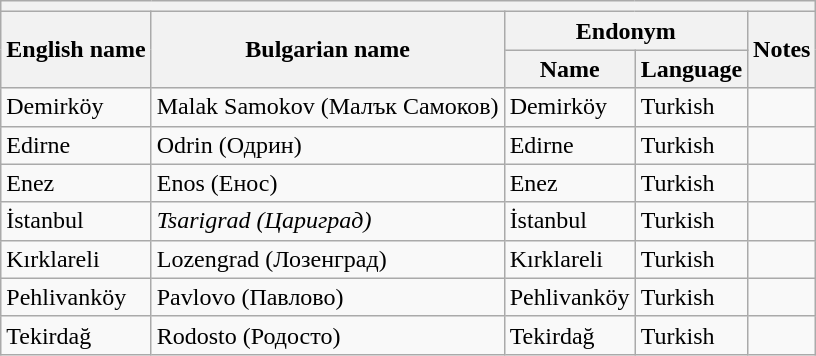<table class="wikitable sortable">
<tr>
<th colspan="5"></th>
</tr>
<tr>
<th rowspan="2">English name</th>
<th rowspan="2">Bulgarian name</th>
<th colspan="2">Endonym</th>
<th rowspan="2">Notes</th>
</tr>
<tr>
<th>Name</th>
<th>Language</th>
</tr>
<tr>
<td>Demirköy</td>
<td>Malak Samokov (Малък Самоков)</td>
<td>Demirköy</td>
<td>Turkish</td>
<td></td>
</tr>
<tr>
<td>Edirne</td>
<td>Odrin (Одрин)</td>
<td>Edirne</td>
<td>Turkish</td>
<td></td>
</tr>
<tr>
<td>Enez</td>
<td>Enos (Енос)</td>
<td>Enez</td>
<td>Turkish</td>
<td></td>
</tr>
<tr>
<td>İstanbul</td>
<td><em>Tsarigrad (Цариград)</em></td>
<td>İstanbul</td>
<td>Turkish</td>
<td></td>
</tr>
<tr>
<td>Kırklareli</td>
<td>Lozengrad (Лозенград)</td>
<td>Kırklareli</td>
<td>Turkish</td>
<td></td>
</tr>
<tr>
<td>Pehlivanköy</td>
<td>Pavlovo (Павлово)</td>
<td>Pehlivanköy</td>
<td>Turkish</td>
<td></td>
</tr>
<tr>
<td>Tekirdağ</td>
<td>Rodosto (Родосто)</td>
<td>Tekirdağ</td>
<td>Turkish</td>
<td></td>
</tr>
</table>
